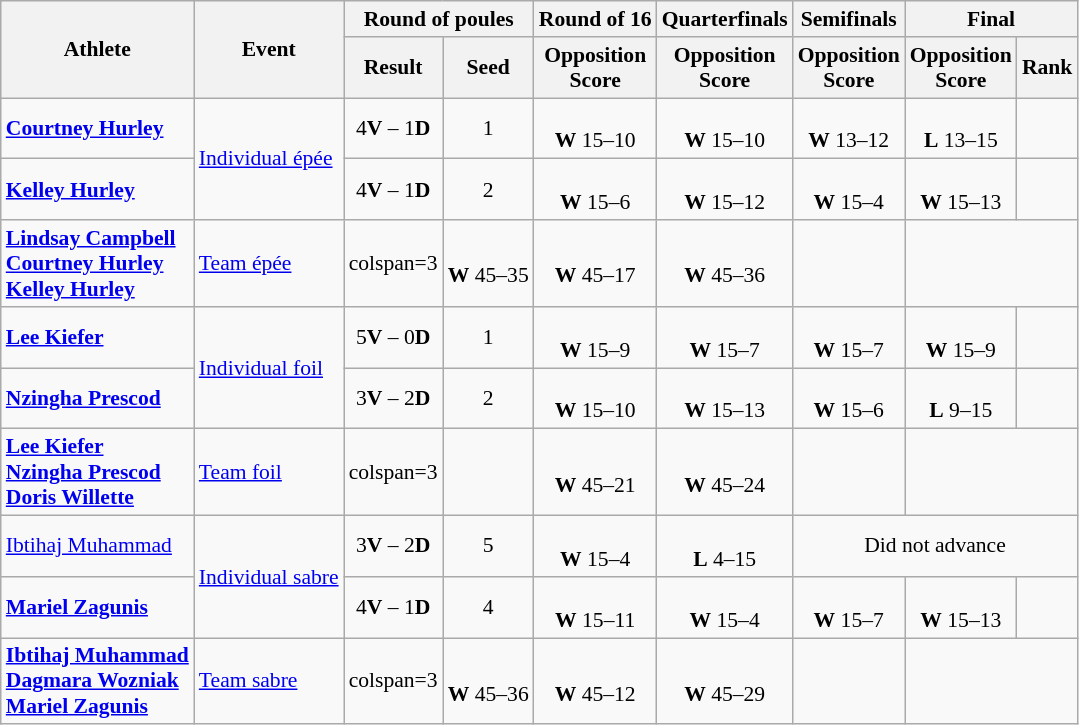<table class="wikitable" style="font-size:90%">
<tr>
<th rowspan=2>Athlete</th>
<th rowspan=2>Event</th>
<th colspan=2>Round of poules</th>
<th>Round of 16</th>
<th>Quarterfinals</th>
<th>Semifinals</th>
<th colspan=2>Final</th>
</tr>
<tr>
<th>Result</th>
<th>Seed</th>
<th>Opposition<br>Score</th>
<th>Opposition<br>Score</th>
<th>Opposition<br>Score</th>
<th>Opposition<br>Score</th>
<th>Rank</th>
</tr>
<tr align=center>
<td align=left><strong><a href='#'>Courtney Hurley</a></strong></td>
<td align=left rowspan=2><a href='#'>Individual épée</a></td>
<td>4<strong>V</strong> – 1<strong>D</strong></td>
<td>1</td>
<td><br><strong>W</strong> 15–10</td>
<td><br><strong>W</strong> 15–10</td>
<td><br><strong>W</strong> 13–12</td>
<td><br><strong>L</strong> 13–15</td>
<td></td>
</tr>
<tr align=center>
<td align=left><strong><a href='#'>Kelley Hurley</a></strong></td>
<td>4<strong>V</strong> – 1<strong>D</strong></td>
<td>2</td>
<td><br><strong>W</strong> 15–6</td>
<td><br><strong>W</strong> 15–12</td>
<td><br><strong>W</strong> 15–4</td>
<td><br><strong>W</strong> 15–13</td>
<td></td>
</tr>
<tr align=center>
<td align=left><strong><a href='#'>Lindsay Campbell</a><br><a href='#'>Courtney Hurley</a><br><a href='#'>Kelley Hurley</a></strong></td>
<td align=left><a href='#'>Team épée</a></td>
<td>colspan=3 </td>
<td><br><strong>W</strong> 45–35</td>
<td><br><strong>W</strong> 45–17</td>
<td><br><strong>W</strong> 45–36</td>
<td></td>
</tr>
<tr align=center>
<td align=left><strong><a href='#'>Lee Kiefer</a></strong></td>
<td align=left rowspan=2><a href='#'>Individual foil</a></td>
<td>5<strong>V</strong> – 0<strong>D</strong></td>
<td>1</td>
<td><br><strong>W</strong> 15–9</td>
<td><br><strong>W</strong> 15–7</td>
<td><br><strong>W</strong> 15–7</td>
<td><br><strong>W</strong> 15–9</td>
<td></td>
</tr>
<tr align=center>
<td align=left><strong><a href='#'>Nzingha Prescod</a></strong></td>
<td>3<strong>V</strong> – 2<strong>D</strong></td>
<td>2</td>
<td><br><strong>W</strong> 15–10</td>
<td><br><strong>W</strong> 15–13</td>
<td><br><strong>W</strong> 15–6</td>
<td><br><strong>L</strong> 9–15</td>
<td></td>
</tr>
<tr align=center>
<td align=left><strong><a href='#'>Lee Kiefer</a><br><a href='#'>Nzingha Prescod</a><br><a href='#'>Doris Willette</a></strong></td>
<td align=left><a href='#'>Team foil</a></td>
<td>colspan=3 </td>
<td></td>
<td><br><strong>W</strong> 45–21</td>
<td><br><strong>W</strong> 45–24</td>
<td></td>
</tr>
<tr align=center>
<td align=left><a href='#'>Ibtihaj Muhammad</a></td>
<td align=left rowspan=2><a href='#'>Individual sabre</a></td>
<td>3<strong>V</strong> – 2<strong>D</strong></td>
<td>5</td>
<td><br><strong>W</strong> 15–4</td>
<td><br><strong>L</strong> 4–15</td>
<td colspan=3>Did not advance</td>
</tr>
<tr align=center>
<td align=left><strong><a href='#'>Mariel Zagunis</a></strong></td>
<td>4<strong>V</strong> – 1<strong>D</strong></td>
<td>4</td>
<td><br><strong>W</strong> 15–11</td>
<td><br><strong>W</strong> 15–4</td>
<td><br><strong>W</strong> 15–7</td>
<td><br><strong>W</strong> 15–13</td>
<td></td>
</tr>
<tr align=center>
<td align=left><strong><a href='#'>Ibtihaj Muhammad</a><br><a href='#'>Dagmara Wozniak</a><br><a href='#'>Mariel Zagunis</a></strong></td>
<td align=left><a href='#'>Team sabre</a></td>
<td>colspan=3 </td>
<td><br><strong>W</strong> 45–36</td>
<td><br><strong>W</strong> 45–12</td>
<td><br><strong>W</strong> 45–29</td>
<td></td>
</tr>
</table>
